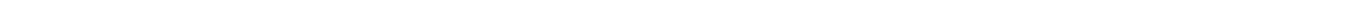<table style="width:88%; text-align:center;">
<tr style="color:white;">
<td style="background:"><strong>2</strong></td>
<td style="background:"><strong>53</strong></td>
<td style="background:"><strong>25</strong></td>
<td style="background:"><strong>1</strong></td>
<td style="background:"><strong>63</strong></td>
</tr>
</table>
